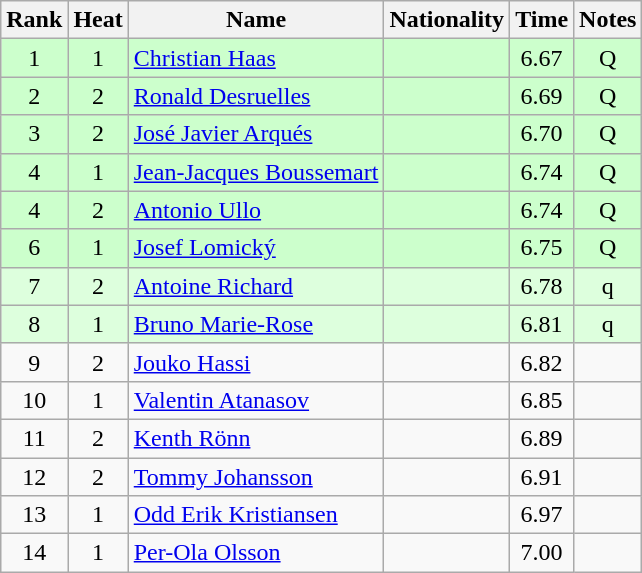<table class="wikitable sortable" style="text-align:center">
<tr>
<th>Rank</th>
<th>Heat</th>
<th>Name</th>
<th>Nationality</th>
<th>Time</th>
<th>Notes</th>
</tr>
<tr bgcolor=ccffcc>
<td>1</td>
<td>1</td>
<td align="left"><a href='#'>Christian Haas</a></td>
<td align=left></td>
<td>6.67</td>
<td>Q</td>
</tr>
<tr bgcolor=ccffcc>
<td>2</td>
<td>2</td>
<td align="left"><a href='#'>Ronald Desruelles</a></td>
<td align=left></td>
<td>6.69</td>
<td>Q</td>
</tr>
<tr bgcolor=ccffcc>
<td>3</td>
<td>2</td>
<td align="left"><a href='#'>José Javier Arqués</a></td>
<td align=left></td>
<td>6.70</td>
<td>Q</td>
</tr>
<tr bgcolor=ccffcc>
<td>4</td>
<td>1</td>
<td align="left"><a href='#'>Jean-Jacques Boussemart</a></td>
<td align=left></td>
<td>6.74</td>
<td>Q</td>
</tr>
<tr bgcolor=ccffcc>
<td>4</td>
<td>2</td>
<td align="left"><a href='#'>Antonio Ullo</a></td>
<td align=left></td>
<td>6.74</td>
<td>Q</td>
</tr>
<tr bgcolor=ccffcc>
<td>6</td>
<td>1</td>
<td align="left"><a href='#'>Josef Lomický</a></td>
<td align=left></td>
<td>6.75</td>
<td>Q</td>
</tr>
<tr bgcolor=ddffdd>
<td>7</td>
<td>2</td>
<td align="left"><a href='#'>Antoine Richard</a></td>
<td align=left></td>
<td>6.78</td>
<td>q</td>
</tr>
<tr bgcolor=ddffdd>
<td>8</td>
<td>1</td>
<td align="left"><a href='#'>Bruno Marie-Rose</a></td>
<td align=left></td>
<td>6.81</td>
<td>q</td>
</tr>
<tr>
<td>9</td>
<td>2</td>
<td align="left"><a href='#'>Jouko Hassi</a></td>
<td align=left></td>
<td>6.82</td>
<td></td>
</tr>
<tr>
<td>10</td>
<td>1</td>
<td align="left"><a href='#'>Valentin Atanasov</a></td>
<td align=left></td>
<td>6.85</td>
<td></td>
</tr>
<tr>
<td>11</td>
<td>2</td>
<td align="left"><a href='#'>Kenth Rönn</a></td>
<td align=left></td>
<td>6.89</td>
<td></td>
</tr>
<tr>
<td>12</td>
<td>2</td>
<td align="left"><a href='#'>Tommy Johansson</a></td>
<td align=left></td>
<td>6.91</td>
<td></td>
</tr>
<tr>
<td>13</td>
<td>1</td>
<td align="left"><a href='#'>Odd Erik Kristiansen</a></td>
<td align=left></td>
<td>6.97</td>
<td></td>
</tr>
<tr>
<td>14</td>
<td>1</td>
<td align="left"><a href='#'>Per-Ola Olsson</a></td>
<td align=left></td>
<td>7.00</td>
<td></td>
</tr>
</table>
